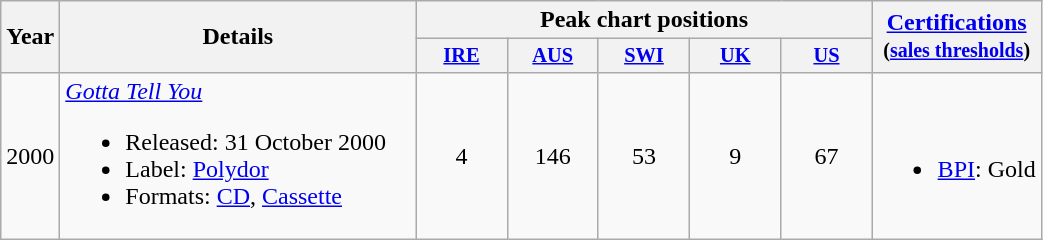<table class="wikitable" style="text-align:center;">
<tr>
<th rowspan="2">Year</th>
<th rowspan="2" style="width:230px;">Details</th>
<th colspan="5">Peak chart positions</th>
<th rowspan="2"><a href='#'>Certifications</a><br><small>(<a href='#'>sales thresholds</a>)</small></th>
</tr>
<tr>
<th style="width:4em;font-size:85%"><a href='#'>IRE</a><br></th>
<th style="width:4em;font-size:85%"><a href='#'>AUS</a><br></th>
<th style="width:4em;font-size:85%"><a href='#'>SWI</a><br></th>
<th style="width:4em;font-size:85%"><a href='#'>UK</a><br></th>
<th style="width:4em;font-size:85%"><a href='#'>US</a><br></th>
</tr>
<tr>
<td>2000</td>
<td align="left"><em><a href='#'>Gotta Tell You</a></em><br><ul><li>Released: 31 October 2000</li><li>Label: <a href='#'>Polydor</a></li><li>Formats: <a href='#'>CD</a>, <a href='#'>Cassette</a></li></ul></td>
<td>4</td>
<td>146</td>
<td>53</td>
<td>9</td>
<td>67</td>
<td><br><ul><li><a href='#'>BPI</a>: Gold</li></ul></td>
</tr>
</table>
